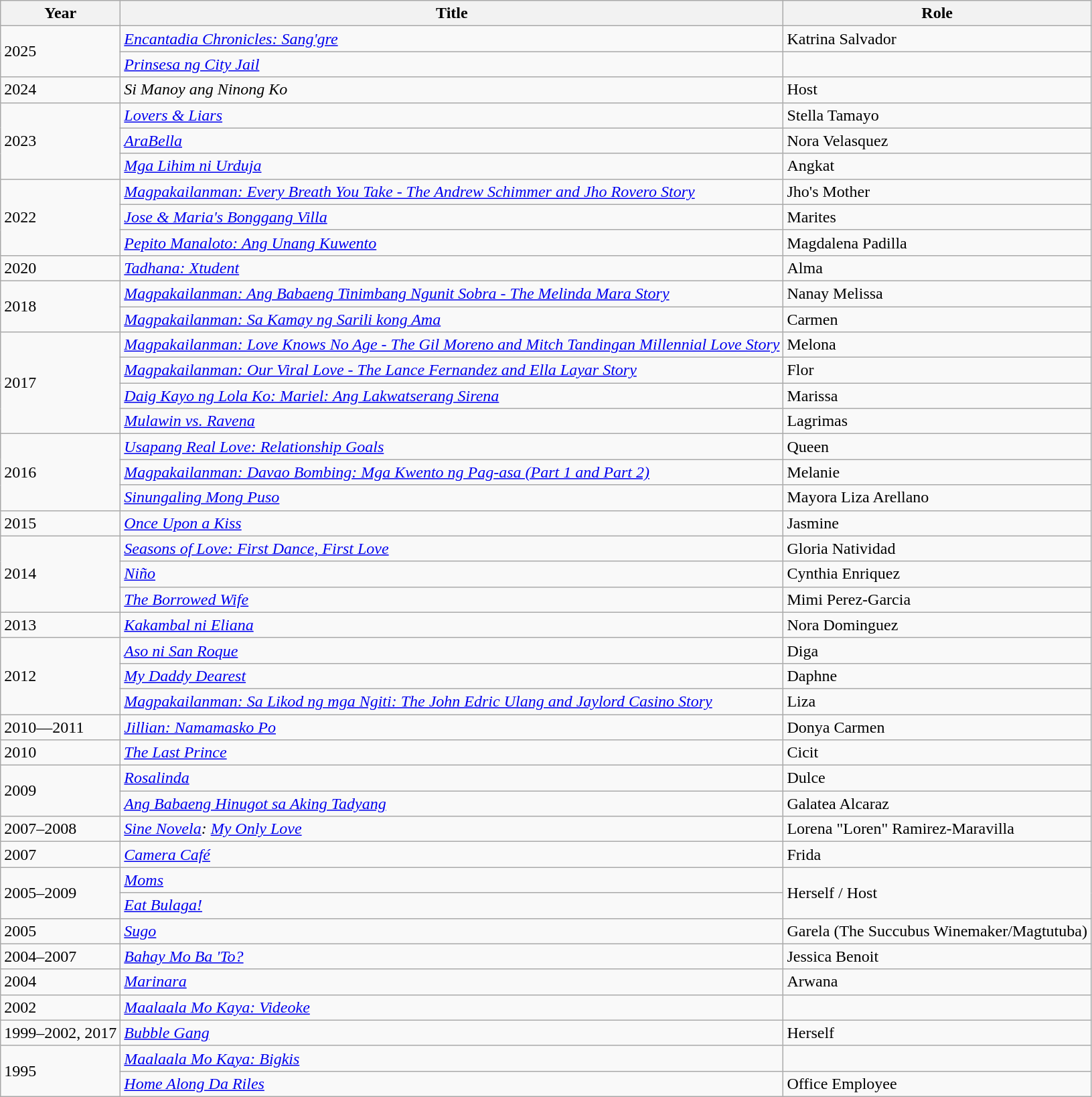<table class="wikitable">
<tr>
<th>Year</th>
<th>Title</th>
<th>Role</th>
</tr>
<tr>
<td rowspan="2">2025</td>
<td><em><a href='#'>Encantadia Chronicles: Sang'gre</a></em></td>
<td>Katrina Salvador</td>
</tr>
<tr>
<td><em><a href='#'>Prinsesa ng City Jail</a></em></td>
<td></td>
</tr>
<tr>
<td>2024</td>
<td><em>Si Manoy ang Ninong Ko</em></td>
<td>Host</td>
</tr>
<tr>
<td rowspan="3">2023</td>
<td><em><a href='#'>Lovers & Liars</a></em></td>
<td>Stella Tamayo</td>
</tr>
<tr>
<td><em><a href='#'>AraBella</a></em></td>
<td>Nora Velasquez</td>
</tr>
<tr>
<td><em><a href='#'>Mga Lihim ni Urduja</a></em></td>
<td>Angkat</td>
</tr>
<tr>
<td rowspan="3">2022</td>
<td><em><a href='#'>Magpakailanman: Every Breath You Take - The Andrew Schimmer and Jho Rovero Story</a></em></td>
<td>Jho's Mother</td>
</tr>
<tr>
<td><em><a href='#'>Jose & Maria's Bonggang Villa</a></em></td>
<td>Marites</td>
</tr>
<tr>
<td><em><a href='#'>Pepito Manaloto: Ang Unang Kuwento</a></em></td>
<td>Magdalena Padilla</td>
</tr>
<tr>
<td>2020</td>
<td><em><a href='#'>Tadhana: Xtudent</a></em></td>
<td>Alma</td>
</tr>
<tr>
<td rowspan="2">2018</td>
<td><em><a href='#'>Magpakailanman: Ang Babaeng Tinimbang Ngunit Sobra - The Melinda Mara Story</a></em></td>
<td>Nanay Melissa</td>
</tr>
<tr>
<td><em><a href='#'>Magpakailanman: Sa Kamay ng Sarili kong Ama</a></em></td>
<td>Carmen</td>
</tr>
<tr>
<td rowspan="4">2017</td>
<td><em><a href='#'>Magpakailanman: Love Knows No Age - The Gil Moreno and Mitch Tandingan Millennial Love Story</a></em></td>
<td>Melona</td>
</tr>
<tr>
<td><em><a href='#'>Magpakailanman: Our Viral Love - The Lance Fernandez and Ella Layar Story</a></em></td>
<td>Flor</td>
</tr>
<tr>
<td><em><a href='#'>Daig Kayo ng Lola Ko: Mariel: Ang Lakwatserang Sirena</a></em></td>
<td>Marissa</td>
</tr>
<tr>
<td><em><a href='#'>Mulawin vs. Ravena</a></em></td>
<td>Lagrimas</td>
</tr>
<tr>
<td rowspan="3">2016</td>
<td><em><a href='#'>Usapang Real Love: Relationship Goals</a></em></td>
<td>Queen</td>
</tr>
<tr>
<td><em><a href='#'>Magpakailanman: Davao Bombing: Mga Kwento ng Pag-asa (Part 1 and Part 2)</a></em></td>
<td>Melanie</td>
</tr>
<tr>
<td><em><a href='#'>Sinungaling Mong Puso</a></em></td>
<td>Mayora Liza Arellano</td>
</tr>
<tr>
<td>2015</td>
<td><em><a href='#'>Once Upon a Kiss</a></em></td>
<td>Jasmine</td>
</tr>
<tr>
<td rowspan="3">2014</td>
<td><em><a href='#'>Seasons of Love: First Dance, First Love</a></em></td>
<td>Gloria Natividad</td>
</tr>
<tr>
<td><em><a href='#'>Niño</a></em></td>
<td>Cynthia Enriquez</td>
</tr>
<tr>
<td><em><a href='#'>The Borrowed Wife</a></em></td>
<td>Mimi Perez-Garcia</td>
</tr>
<tr>
<td>2013</td>
<td><em><a href='#'>Kakambal ni Eliana</a></em></td>
<td>Nora Dominguez</td>
</tr>
<tr>
<td rowspan="3">2012</td>
<td><em><a href='#'>Aso ni San Roque</a></em></td>
<td>Diga</td>
</tr>
<tr>
<td><em><a href='#'>My Daddy Dearest</a></em></td>
<td>Daphne</td>
</tr>
<tr>
<td><em><a href='#'>Magpakailanman: Sa Likod ng mga Ngiti: The John Edric Ulang and Jaylord Casino Story</a></em></td>
<td>Liza</td>
</tr>
<tr>
<td>2010—2011</td>
<td><em><a href='#'>Jillian: Namamasko Po</a></em></td>
<td>Donya Carmen</td>
</tr>
<tr>
<td>2010</td>
<td><em><a href='#'>The Last Prince</a></em></td>
<td>Cicit</td>
</tr>
<tr>
<td rowspan="2">2009</td>
<td><em><a href='#'>Rosalinda</a></em></td>
<td>Dulce</td>
</tr>
<tr>
<td><em><a href='#'>Ang Babaeng Hinugot sa Aking Tadyang</a></em></td>
<td>Galatea Alcaraz</td>
</tr>
<tr>
<td>2007–2008</td>
<td><em><a href='#'>Sine Novela</a>: <a href='#'>My Only Love</a></em></td>
<td>Lorena "Loren" Ramirez-Maravilla</td>
</tr>
<tr>
<td>2007</td>
<td><em><a href='#'>Camera Café</a></em></td>
<td>Frida</td>
</tr>
<tr>
<td rowspan="2">2005–2009</td>
<td><em><a href='#'>Moms</a></em></td>
<td rowspan="2">Herself / Host</td>
</tr>
<tr>
<td><em><a href='#'>Eat Bulaga!</a></em></td>
</tr>
<tr>
<td>2005</td>
<td><em><a href='#'>Sugo</a></em></td>
<td>Garela (The Succubus Winemaker/Magtutuba)</td>
</tr>
<tr>
<td>2004–2007</td>
<td><em><a href='#'>Bahay Mo Ba 'To?</a></em></td>
<td>Jessica Benoit</td>
</tr>
<tr>
<td>2004</td>
<td><em><a href='#'>Marinara</a></em></td>
<td>Arwana</td>
</tr>
<tr>
<td>2002</td>
<td><em><a href='#'>Maalaala Mo Kaya: Videoke</a></em></td>
<td></td>
</tr>
<tr>
<td>1999–2002, 2017</td>
<td><em><a href='#'>Bubble Gang</a></em></td>
<td>Herself</td>
</tr>
<tr>
<td rowspan="2">1995</td>
<td><em><a href='#'>Maalaala Mo Kaya: Bigkis</a></em></td>
<td></td>
</tr>
<tr>
<td><em><a href='#'>Home Along Da Riles</a></em></td>
<td>Office Employee</td>
</tr>
</table>
